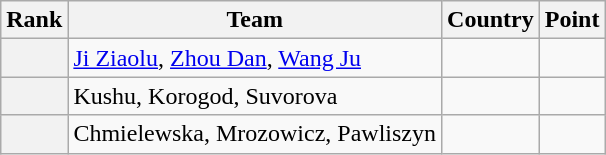<table class="wikitable sortable">
<tr>
<th>Rank</th>
<th>Team</th>
<th>Country</th>
<th>Point</th>
</tr>
<tr>
<th></th>
<td><a href='#'>Ji Ziaolu</a>, <a href='#'>Zhou Dan</a>, <a href='#'>Wang Ju</a></td>
<td></td>
<td></td>
</tr>
<tr>
<th></th>
<td>Kushu, Korogod, Suvorova</td>
<td></td>
<td></td>
</tr>
<tr>
<th></th>
<td>Chmielewska, Mrozowicz, Pawliszyn</td>
<td></td>
<td></td>
</tr>
</table>
